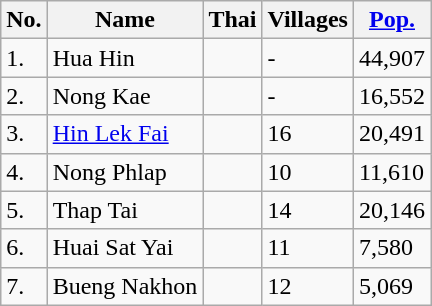<table class="wikitable sortable">
<tr>
<th>No.</th>
<th>Name</th>
<th>Thai</th>
<th>Villages</th>
<th><a href='#'>Pop.</a></th>
</tr>
<tr>
<td>1.</td>
<td>Hua Hin</td>
<td></td>
<td>-</td>
<td>44,907</td>
</tr>
<tr>
<td>2.</td>
<td>Nong Kae</td>
<td></td>
<td>-</td>
<td>16,552</td>
</tr>
<tr>
<td>3.</td>
<td><a href='#'>Hin Lek Fai</a></td>
<td></td>
<td>16</td>
<td>20,491</td>
</tr>
<tr>
<td>4.</td>
<td>Nong Phlap</td>
<td></td>
<td>10</td>
<td>11,610</td>
</tr>
<tr>
<td>5.</td>
<td>Thap Tai</td>
<td></td>
<td>14</td>
<td>20,146</td>
</tr>
<tr>
<td>6.</td>
<td>Huai Sat Yai</td>
<td></td>
<td>11</td>
<td>7,580</td>
</tr>
<tr>
<td>7.</td>
<td>Bueng Nakhon</td>
<td></td>
<td>12</td>
<td>5,069</td>
</tr>
</table>
